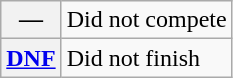<table class="wikitable">
<tr>
<th scope="row">—</th>
<td>Did not compete</td>
</tr>
<tr>
<th scope="row"><a href='#'>DNF</a></th>
<td>Did not finish</td>
</tr>
</table>
